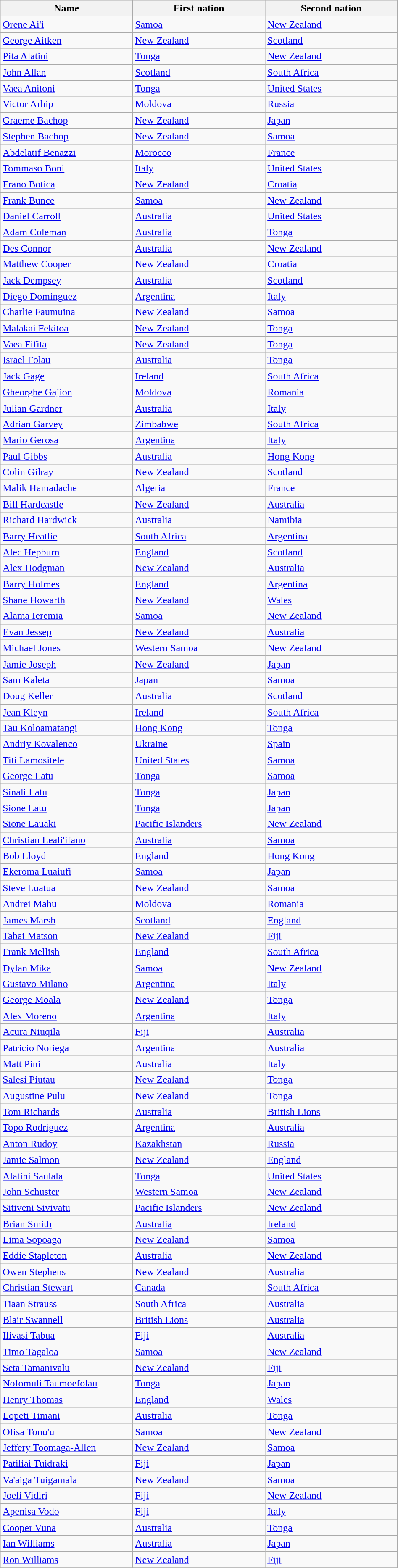<table class="wikitable sortable sticky-header width=75%">
<tr>
<th width=25%>Name</th>
<th width=25%>First nation</th>
<th width=25%>Second nation</th>
</tr>
<tr>
<td><a href='#'>Orene Ai'i</a></td>
<td> <a href='#'>Samoa</a></td>
<td> <a href='#'>New Zealand</a></td>
</tr>
<tr>
<td><a href='#'>George Aitken</a></td>
<td> <a href='#'>New Zealand</a></td>
<td> <a href='#'>Scotland</a></td>
</tr>
<tr>
<td><a href='#'>Pita Alatini</a></td>
<td> <a href='#'>Tonga</a></td>
<td> <a href='#'>New Zealand</a></td>
</tr>
<tr>
<td><a href='#'>John Allan</a></td>
<td> <a href='#'>Scotland</a></td>
<td> <a href='#'>South Africa</a></td>
</tr>
<tr>
<td><a href='#'>Vaea Anitoni</a></td>
<td> <a href='#'>Tonga</a></td>
<td> <a href='#'>United States</a></td>
</tr>
<tr>
<td><a href='#'>Victor Arhip</a></td>
<td> <a href='#'>Moldova</a></td>
<td> <a href='#'>Russia</a></td>
</tr>
<tr>
<td><a href='#'>Graeme Bachop</a></td>
<td> <a href='#'>New Zealand</a></td>
<td> <a href='#'>Japan</a></td>
</tr>
<tr>
<td><a href='#'>Stephen Bachop</a></td>
<td> <a href='#'>New Zealand</a></td>
<td> <a href='#'>Samoa</a></td>
</tr>
<tr>
<td><a href='#'>Abdelatif Benazzi</a></td>
<td> <a href='#'>Morocco</a></td>
<td> <a href='#'>France</a></td>
</tr>
<tr>
<td><a href='#'>Tommaso Boni</a></td>
<td> <a href='#'>Italy</a></td>
<td> <a href='#'>United States</a></td>
</tr>
<tr>
<td><a href='#'>Frano Botica</a></td>
<td> <a href='#'>New Zealand</a> </td>
<td> <a href='#'>Croatia</a></td>
</tr>
<tr>
<td><a href='#'>Frank Bunce</a></td>
<td> <a href='#'>Samoa</a></td>
<td> <a href='#'>New Zealand</a></td>
</tr>
<tr>
<td><a href='#'>Daniel Carroll</a></td>
<td> <a href='#'>Australia</a></td>
<td> <a href='#'>United States</a></td>
</tr>
<tr>
<td><a href='#'>Adam Coleman</a></td>
<td> <a href='#'>Australia</a></td>
<td> <a href='#'>Tonga</a></td>
</tr>
<tr>
<td><a href='#'>Des Connor</a></td>
<td> <a href='#'>Australia</a></td>
<td> <a href='#'>New Zealand</a></td>
</tr>
<tr>
<td><a href='#'>Matthew Cooper</a></td>
<td> <a href='#'>New Zealand</a></td>
<td> <a href='#'>Croatia</a></td>
</tr>
<tr>
<td><a href='#'>Jack Dempsey</a></td>
<td> <a href='#'>Australia</a></td>
<td> <a href='#'>Scotland</a></td>
</tr>
<tr>
<td><a href='#'>Diego Dominguez</a></td>
<td> <a href='#'>Argentina</a></td>
<td> <a href='#'>Italy</a></td>
</tr>
<tr>
<td><a href='#'>Charlie Faumuina</a></td>
<td> <a href='#'>New Zealand</a></td>
<td> <a href='#'>Samoa</a></td>
</tr>
<tr>
<td><a href='#'>Malakai Fekitoa</a></td>
<td> <a href='#'>New Zealand</a></td>
<td> <a href='#'>Tonga</a></td>
</tr>
<tr>
<td><a href='#'>Vaea Fifita</a></td>
<td> <a href='#'>New Zealand</a></td>
<td> <a href='#'>Tonga</a></td>
</tr>
<tr>
<td><a href='#'>Israel Folau</a></td>
<td> <a href='#'>Australia</a></td>
<td> <a href='#'>Tonga</a></td>
</tr>
<tr>
<td><a href='#'>Jack Gage</a></td>
<td> <a href='#'>Ireland</a></td>
<td> <a href='#'>South Africa</a></td>
</tr>
<tr>
<td><a href='#'>Gheorghe Gajion</a></td>
<td> <a href='#'>Moldova</a></td>
<td> <a href='#'>Romania</a></td>
</tr>
<tr>
<td><a href='#'>Julian Gardner</a></td>
<td> <a href='#'>Australia</a></td>
<td> <a href='#'>Italy</a></td>
</tr>
<tr>
<td><a href='#'>Adrian Garvey</a></td>
<td> <a href='#'>Zimbabwe</a></td>
<td> <a href='#'>South Africa</a></td>
</tr>
<tr>
<td><a href='#'>Mario Gerosa</a></td>
<td> <a href='#'>Argentina</a></td>
<td> <a href='#'>Italy</a></td>
</tr>
<tr>
<td><a href='#'>Paul Gibbs</a></td>
<td> <a href='#'>Australia</a></td>
<td> <a href='#'>Hong Kong</a></td>
</tr>
<tr>
<td><a href='#'>Colin Gilray</a></td>
<td> <a href='#'>New Zealand</a></td>
<td> <a href='#'>Scotland</a></td>
</tr>
<tr>
<td><a href='#'>Malik Hamadache</a></td>
<td> <a href='#'>Algeria</a></td>
<td> <a href='#'>France</a></td>
</tr>
<tr>
<td><a href='#'>Bill Hardcastle</a></td>
<td> <a href='#'>New Zealand</a></td>
<td> <a href='#'>Australia</a></td>
</tr>
<tr>
<td><a href='#'>Richard Hardwick</a></td>
<td> <a href='#'>Australia</a></td>
<td> <a href='#'>Namibia</a></td>
</tr>
<tr>
<td><a href='#'>Barry Heatlie</a></td>
<td> <a href='#'>South Africa</a></td>
<td> <a href='#'>Argentina</a></td>
</tr>
<tr>
<td><a href='#'>Alec Hepburn</a></td>
<td> <a href='#'>England</a></td>
<td> <a href='#'>Scotland</a></td>
</tr>
<tr>
<td><a href='#'>Alex Hodgman</a></td>
<td> <a href='#'>New Zealand</a> </td>
<td> <a href='#'>Australia</a></td>
</tr>
<tr>
<td><a href='#'>Barry Holmes</a></td>
<td> <a href='#'>England</a></td>
<td> <a href='#'>Argentina</a></td>
</tr>
<tr>
<td><a href='#'>Shane Howarth</a></td>
<td> <a href='#'>New Zealand</a></td>
<td> <a href='#'>Wales</a></td>
</tr>
<tr>
<td><a href='#'>Alama Ieremia</a></td>
<td> <a href='#'>Samoa</a></td>
<td> <a href='#'>New Zealand</a></td>
</tr>
<tr>
<td><a href='#'>Evan Jessep</a></td>
<td> <a href='#'>New Zealand</a></td>
<td> <a href='#'>Australia</a></td>
</tr>
<tr>
<td><a href='#'>Michael Jones</a></td>
<td> <a href='#'>Western Samoa</a></td>
<td> <a href='#'>New Zealand</a></td>
</tr>
<tr>
<td><a href='#'>Jamie Joseph</a></td>
<td> <a href='#'>New Zealand</a></td>
<td> <a href='#'>Japan</a></td>
</tr>
<tr>
<td><a href='#'>Sam Kaleta</a></td>
<td> <a href='#'>Japan</a></td>
<td> <a href='#'>Samoa</a></td>
</tr>
<tr>
<td><a href='#'>Doug Keller</a></td>
<td> <a href='#'>Australia</a></td>
<td> <a href='#'>Scotland</a></td>
</tr>
<tr>
<td><a href='#'>Jean Kleyn</a></td>
<td> <a href='#'>Ireland</a></td>
<td> <a href='#'>South Africa</a></td>
</tr>
<tr>
<td><a href='#'>Tau Koloamatangi</a></td>
<td> <a href='#'>Hong Kong</a> </td>
<td> <a href='#'>Tonga</a></td>
</tr>
<tr>
<td><a href='#'>Andriy Kovalenco</a></td>
<td> <a href='#'>Ukraine</a></td>
<td> <a href='#'>Spain</a></td>
</tr>
<tr>
<td><a href='#'>Titi Lamositele</a></td>
<td> <a href='#'>United States</a></td>
<td> <a href='#'>Samoa</a></td>
</tr>
<tr>
<td><a href='#'>George Latu</a></td>
<td> <a href='#'>Tonga</a></td>
<td> <a href='#'>Samoa</a></td>
</tr>
<tr>
<td><a href='#'>Sinali Latu</a></td>
<td> <a href='#'>Tonga</a></td>
<td> <a href='#'>Japan</a></td>
</tr>
<tr>
<td><a href='#'>Sione Latu</a></td>
<td> <a href='#'>Tonga</a></td>
<td> <a href='#'>Japan</a></td>
</tr>
<tr>
<td><a href='#'>Sione Lauaki</a></td>
<td> <a href='#'>Pacific Islanders</a> </td>
<td> <a href='#'>New Zealand</a></td>
</tr>
<tr>
<td><a href='#'>Christian Leali'ifano</a></td>
<td> <a href='#'>Australia</a></td>
<td> <a href='#'>Samoa</a></td>
</tr>
<tr>
<td><a href='#'>Bob Lloyd</a></td>
<td> <a href='#'>England</a></td>
<td> <a href='#'>Hong Kong</a></td>
</tr>
<tr>
<td><a href='#'>Ekeroma Luaiufi</a></td>
<td> <a href='#'>Samoa</a></td>
<td> <a href='#'>Japan</a></td>
</tr>
<tr>
<td><a href='#'>Steve Luatua</a></td>
<td> <a href='#'>New Zealand</a></td>
<td> <a href='#'>Samoa</a></td>
</tr>
<tr>
<td><a href='#'>Andrei Mahu</a></td>
<td> <a href='#'>Moldova</a></td>
<td> <a href='#'>Romania</a></td>
</tr>
<tr>
<td><a href='#'>James Marsh</a></td>
<td> <a href='#'>Scotland</a></td>
<td> <a href='#'>England</a></td>
</tr>
<tr>
<td><a href='#'>Tabai Matson</a></td>
<td> <a href='#'>New Zealand</a></td>
<td> <a href='#'>Fiji</a></td>
</tr>
<tr>
<td><a href='#'>Frank Mellish</a></td>
<td> <a href='#'>England</a></td>
<td> <a href='#'>South Africa</a></td>
</tr>
<tr>
<td><a href='#'>Dylan Mika</a></td>
<td> <a href='#'>Samoa</a></td>
<td> <a href='#'>New Zealand</a></td>
</tr>
<tr>
<td><a href='#'>Gustavo Milano</a></td>
<td> <a href='#'>Argentina</a></td>
<td> <a href='#'>Italy</a></td>
</tr>
<tr>
<td><a href='#'>George Moala</a></td>
<td> <a href='#'>New Zealand</a></td>
<td> <a href='#'>Tonga</a></td>
</tr>
<tr>
<td><a href='#'>Alex Moreno</a></td>
<td> <a href='#'>Argentina</a></td>
<td> <a href='#'>Italy</a></td>
</tr>
<tr>
<td><a href='#'>Acura Niuqila</a></td>
<td> <a href='#'>Fiji</a></td>
<td> <a href='#'>Australia</a></td>
</tr>
<tr>
<td><a href='#'>Patricio Noriega</a></td>
<td> <a href='#'>Argentina</a></td>
<td> <a href='#'>Australia</a></td>
</tr>
<tr>
<td><a href='#'>Matt Pini</a></td>
<td> <a href='#'>Australia</a></td>
<td> <a href='#'>Italy</a></td>
</tr>
<tr>
<td><a href='#'>Salesi Piutau</a></td>
<td> <a href='#'>New Zealand</a></td>
<td> <a href='#'>Tonga</a></td>
</tr>
<tr>
<td><a href='#'>Augustine Pulu</a></td>
<td> <a href='#'>New Zealand</a></td>
<td> <a href='#'>Tonga</a></td>
</tr>
<tr>
<td><a href='#'>Tom Richards</a></td>
<td> <a href='#'>Australia</a></td>
<td> <a href='#'>British Lions</a> </td>
</tr>
<tr>
<td><a href='#'>Topo Rodriguez</a></td>
<td> <a href='#'>Argentina</a> </td>
<td> <a href='#'>Australia</a></td>
</tr>
<tr>
<td><a href='#'>Anton Rudoy</a></td>
<td> <a href='#'>Kazakhstan</a></td>
<td> <a href='#'>Russia</a></td>
</tr>
<tr>
<td><a href='#'>Jamie Salmon</a></td>
<td> <a href='#'>New Zealand</a></td>
<td> <a href='#'>England</a></td>
</tr>
<tr>
<td><a href='#'>Alatini Saulala</a></td>
<td> <a href='#'>Tonga</a></td>
<td> <a href='#'>United States</a></td>
</tr>
<tr>
<td><a href='#'>John Schuster</a></td>
<td> <a href='#'>Western Samoa</a></td>
<td> <a href='#'>New Zealand</a></td>
</tr>
<tr>
<td><a href='#'>Sitiveni Sivivatu</a></td>
<td> <a href='#'>Pacific Islanders</a> </td>
<td> <a href='#'>New Zealand</a></td>
</tr>
<tr>
<td><a href='#'>Brian Smith</a></td>
<td> <a href='#'>Australia</a></td>
<td> <a href='#'>Ireland</a></td>
</tr>
<tr>
<td><a href='#'>Lima Sopoaga</a></td>
<td> <a href='#'>New Zealand</a></td>
<td> <a href='#'>Samoa</a></td>
</tr>
<tr>
<td><a href='#'>Eddie Stapleton</a></td>
<td> <a href='#'>Australia</a></td>
<td> <a href='#'>New Zealand</a></td>
</tr>
<tr>
<td><a href='#'>Owen Stephens</a></td>
<td> <a href='#'>New Zealand</a></td>
<td> <a href='#'>Australia</a></td>
</tr>
<tr>
<td><a href='#'>Christian Stewart</a></td>
<td> <a href='#'>Canada</a></td>
<td> <a href='#'>South Africa</a></td>
</tr>
<tr>
<td><a href='#'>Tiaan Strauss</a></td>
<td> <a href='#'>South Africa</a></td>
<td> <a href='#'>Australia</a></td>
</tr>
<tr>
<td><a href='#'>Blair Swannell</a></td>
<td> <a href='#'>British Lions</a> </td>
<td> <a href='#'>Australia</a></td>
</tr>
<tr>
<td><a href='#'>Ilivasi Tabua</a></td>
<td> <a href='#'>Fiji</a></td>
<td> <a href='#'>Australia</a></td>
</tr>
<tr>
<td><a href='#'>Timo Tagaloa</a></td>
<td> <a href='#'>Samoa</a></td>
<td> <a href='#'>New Zealand</a></td>
</tr>
<tr>
<td><a href='#'>Seta Tamanivalu</a></td>
<td> <a href='#'>New Zealand</a></td>
<td> <a href='#'>Fiji</a></td>
</tr>
<tr>
<td><a href='#'>Nofomuli Taumoefolau</a></td>
<td> <a href='#'>Tonga</a></td>
<td> <a href='#'>Japan</a></td>
</tr>
<tr>
<td><a href='#'>Henry Thomas</a></td>
<td> <a href='#'>England</a></td>
<td> <a href='#'>Wales</a></td>
</tr>
<tr>
<td><a href='#'>Lopeti Timani</a></td>
<td> <a href='#'>Australia</a></td>
<td> <a href='#'>Tonga</a></td>
</tr>
<tr>
<td><a href='#'>Ofisa Tonu'u</a></td>
<td> <a href='#'>Samoa</a></td>
<td> <a href='#'>New Zealand</a></td>
</tr>
<tr>
<td><a href='#'>Jeffery Toomaga-Allen</a></td>
<td> <a href='#'>New Zealand</a></td>
<td> <a href='#'>Samoa</a></td>
</tr>
<tr>
<td><a href='#'>Patiliai Tuidraki</a></td>
<td> <a href='#'>Fiji</a></td>
<td> <a href='#'>Japan</a></td>
</tr>
<tr>
<td><a href='#'>Va'aiga Tuigamala</a></td>
<td> <a href='#'>New Zealand</a></td>
<td> <a href='#'>Samoa</a></td>
</tr>
<tr>
<td><a href='#'>Joeli Vidiri</a></td>
<td> <a href='#'>Fiji</a></td>
<td> <a href='#'>New Zealand</a></td>
</tr>
<tr>
<td><a href='#'>Apenisa Vodo</a></td>
<td> <a href='#'>Fiji</a></td>
<td> <a href='#'>Italy</a></td>
</tr>
<tr>
<td><a href='#'>Cooper Vuna</a></td>
<td> <a href='#'>Australia</a></td>
<td> <a href='#'>Tonga</a></td>
</tr>
<tr>
<td><a href='#'>Ian Williams</a></td>
<td> <a href='#'>Australia</a> </td>
<td> <a href='#'>Japan</a></td>
</tr>
<tr>
<td><a href='#'>Ron Williams</a></td>
<td> <a href='#'>New Zealand</a></td>
<td> <a href='#'>Fiji</a></td>
</tr>
<tr>
</tr>
</table>
